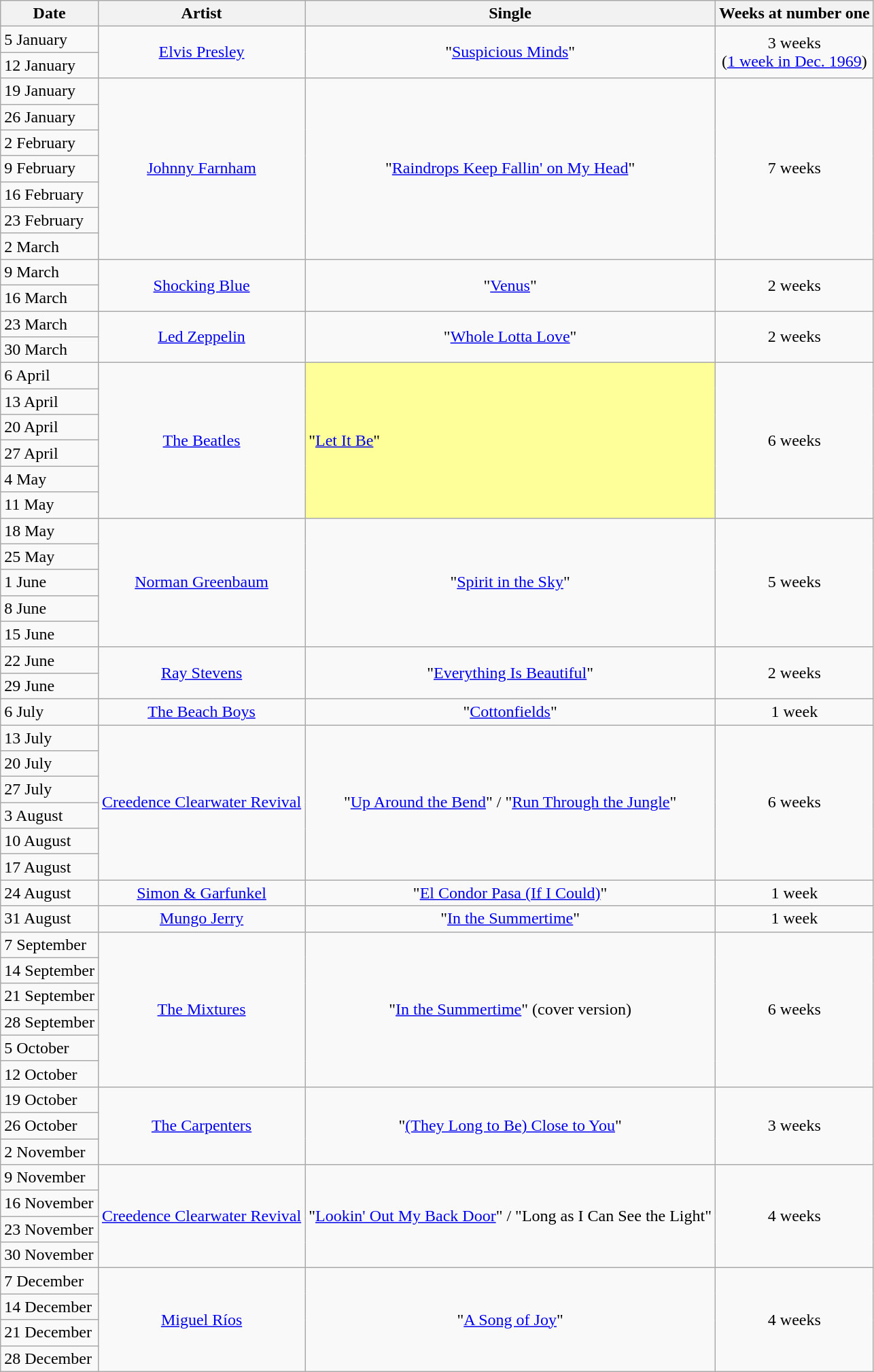<table class="wikitable">
<tr>
<th>Date</th>
<th>Artist</th>
<th>Single</th>
<th>Weeks at number one</th>
</tr>
<tr>
<td>5 January</td>
<td rowspan="2" align="center"><a href='#'>Elvis Presley</a></td>
<td rowspan="2" align="center">"<a href='#'>Suspicious Minds</a>"</td>
<td rowspan="2" align="center">3 weeks<br>(<a href='#'>1 week in Dec. 1969</a>)</td>
</tr>
<tr>
<td>12 January</td>
</tr>
<tr>
<td>19 January</td>
<td rowspan="7" align="center"><a href='#'>Johnny Farnham</a></td>
<td rowspan="7" align="center">"<a href='#'>Raindrops Keep Fallin' on My Head</a>"</td>
<td rowspan="7" align="center">7 weeks</td>
</tr>
<tr>
<td>26 January</td>
</tr>
<tr>
<td>2 February</td>
</tr>
<tr>
<td>9 February</td>
</tr>
<tr>
<td>16 February</td>
</tr>
<tr>
<td>23 February</td>
</tr>
<tr>
<td>2 March</td>
</tr>
<tr>
<td>9 March</td>
<td rowspan="2" align="center"><a href='#'>Shocking Blue</a></td>
<td rowspan="2" align="center">"<a href='#'>Venus</a>"</td>
<td rowspan="2" align="center">2 weeks</td>
</tr>
<tr>
<td>16 March</td>
</tr>
<tr>
<td>23 March</td>
<td rowspan="2" align="center"><a href='#'>Led Zeppelin</a></td>
<td rowspan="2" align="center">"<a href='#'>Whole Lotta Love</a>"</td>
<td rowspan="2" align="center">2 weeks</td>
</tr>
<tr>
<td>30 March</td>
</tr>
<tr>
<td>6 April</td>
<td rowspan="6" align="center"><a href='#'>The Beatles</a></td>
<td bgcolor=#FFFF99 align="left" rowspan="6" align="center">"<a href='#'>Let It Be</a>"</td>
<td rowspan="6" align="center">6 weeks</td>
</tr>
<tr>
<td>13 April</td>
</tr>
<tr>
<td>20 April</td>
</tr>
<tr>
<td>27 April</td>
</tr>
<tr>
<td>4 May</td>
</tr>
<tr>
<td>11 May</td>
</tr>
<tr>
<td>18 May</td>
<td rowspan="5" align="center"><a href='#'>Norman Greenbaum</a></td>
<td rowspan="5" align="center">"<a href='#'>Spirit in the Sky</a>"</td>
<td rowspan="5" align="center">5 weeks</td>
</tr>
<tr>
<td>25 May</td>
</tr>
<tr>
<td>1 June</td>
</tr>
<tr>
<td>8 June</td>
</tr>
<tr>
<td>15 June</td>
</tr>
<tr>
<td>22 June</td>
<td rowspan="2" align="center"><a href='#'>Ray Stevens</a></td>
<td rowspan="2" align="center">"<a href='#'>Everything Is Beautiful</a>"</td>
<td rowspan="2" align="center">2 weeks</td>
</tr>
<tr>
<td>29 June</td>
</tr>
<tr>
<td>6 July</td>
<td align="center"><a href='#'>The Beach Boys</a></td>
<td align="center">"<a href='#'>Cottonfields</a>"</td>
<td align="center">1 week</td>
</tr>
<tr>
<td>13 July</td>
<td rowspan="6" align="center"><a href='#'>Creedence Clearwater Revival</a></td>
<td rowspan="6" align="center">"<a href='#'>Up Around the Bend</a>" / "<a href='#'>Run Through the Jungle</a>"</td>
<td rowspan="6" align="center">6 weeks</td>
</tr>
<tr>
<td>20 July</td>
</tr>
<tr>
<td>27 July</td>
</tr>
<tr>
<td>3 August</td>
</tr>
<tr>
<td>10 August</td>
</tr>
<tr>
<td>17 August</td>
</tr>
<tr>
<td>24 August</td>
<td align="center"><a href='#'>Simon & Garfunkel</a></td>
<td align="center">"<a href='#'>El Condor Pasa (If I Could)</a>"</td>
<td align="center">1 week</td>
</tr>
<tr>
<td>31 August</td>
<td align="center"><a href='#'>Mungo Jerry</a></td>
<td align="center">"<a href='#'>In the Summertime</a>"</td>
<td align="center">1 week</td>
</tr>
<tr>
<td>7 September</td>
<td rowspan="6" align="center"><a href='#'>The Mixtures</a></td>
<td rowspan="6" align="center">"<a href='#'>In the Summertime</a>" (cover version)</td>
<td rowspan="6" align="center">6 weeks</td>
</tr>
<tr>
<td>14 September</td>
</tr>
<tr>
<td>21 September</td>
</tr>
<tr>
<td>28 September</td>
</tr>
<tr>
<td>5 October</td>
</tr>
<tr>
<td>12 October</td>
</tr>
<tr>
<td>19 October</td>
<td rowspan="3" align="center"><a href='#'>The Carpenters</a></td>
<td rowspan="3" align="center">"<a href='#'>(They Long to Be) Close to You</a>"</td>
<td rowspan="3" align="center">3 weeks</td>
</tr>
<tr>
<td>26 October</td>
</tr>
<tr>
<td>2 November</td>
</tr>
<tr>
<td>9 November</td>
<td rowspan="4" align="center"><a href='#'>Creedence Clearwater Revival</a></td>
<td rowspan="4" align="center">"<a href='#'>Lookin' Out My Back Door</a>" / "Long as I Can See the Light"</td>
<td rowspan="4" align="center">4 weeks</td>
</tr>
<tr>
<td>16 November</td>
</tr>
<tr>
<td>23 November</td>
</tr>
<tr>
<td>30 November</td>
</tr>
<tr>
<td>7 December</td>
<td rowspan="4" align="center"><a href='#'>Miguel Ríos</a></td>
<td rowspan="4" align="center">"<a href='#'>A Song of Joy</a>"</td>
<td rowspan="4" align="center">4 weeks</td>
</tr>
<tr>
<td>14 December</td>
</tr>
<tr>
<td>21 December</td>
</tr>
<tr>
<td>28 December</td>
</tr>
</table>
